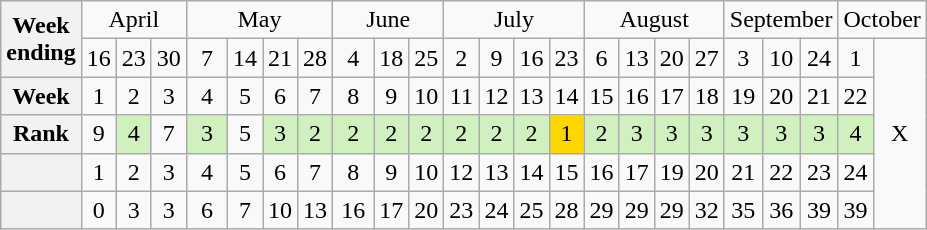<table class=wikitable style="text-align:center;">
<tr>
<th rowspan=2>Week<br>ending</th>
<td colspan=3>April</td>
<td colspan=4>May</td>
<td colspan=3>June</td>
<td colspan=4>July</td>
<td colspan=4>August</td>
<td colspan=3>September</td>
<td colspan=3>October</td>
</tr>
<tr>
<td>16</td>
<td>23</td>
<td>30</td>
<td width=20>7</td>
<td>14</td>
<td>21</td>
<td>28</td>
<td width=20>4</td>
<td>18</td>
<td>25</td>
<td>2</td>
<td>9</td>
<td>16</td>
<td>23</td>
<td>6</td>
<td>13</td>
<td>20</td>
<td>27</td>
<td>3</td>
<td>10</td>
<td>24</td>
<td width=15>1</td>
<td colspan=2 rowspan=5>X</td>
</tr>
<tr>
<th>Week</th>
<td>1</td>
<td>2</td>
<td>3</td>
<td>4</td>
<td>5</td>
<td>6</td>
<td>7</td>
<td>8</td>
<td>9</td>
<td>10</td>
<td>11</td>
<td>12</td>
<td>13</td>
<td>14</td>
<td>15</td>
<td>16</td>
<td>17</td>
<td>18</td>
<td>19</td>
<td>20</td>
<td>21</td>
<td>22</td>
</tr>
<tr>
<th>Rank</th>
<td>9</td>
<td style="background:#D0F0C0">4</td>
<td>7</td>
<td style="background:#D0F0C0">3</td>
<td>5</td>
<td style="background:#D0F0C0">3</td>
<td style="background:#D0F0C0">2</td>
<td style="background:#D0F0C0">2</td>
<td style="background:#D0F0C0">2</td>
<td style="background:#D0F0C0">2</td>
<td style="background:#D0F0C0">2</td>
<td style="background:#D0F0C0">2</td>
<td style="background:#D0F0C0">2</td>
<td style="background:#FFD700">1</td>
<td style="background:#D0F0C0">2</td>
<td style="background:#D0F0C0">3</td>
<td style="background:#D0F0C0">3</td>
<td style="background:#D0F0C0">3</td>
<td style="background:#D0F0C0">3</td>
<td style="background:#D0F0C0">3</td>
<td style="background:#D0F0C0">3</td>
<td style="background:#D0F0C0">4</td>
</tr>
<tr>
<th></th>
<td>1</td>
<td>2</td>
<td>3</td>
<td>4</td>
<td>5</td>
<td>6</td>
<td>7</td>
<td>8</td>
<td>9</td>
<td>10</td>
<td>12</td>
<td>13</td>
<td>14</td>
<td>15</td>
<td>16</td>
<td>17</td>
<td>19</td>
<td>20</td>
<td>21</td>
<td>22</td>
<td>23</td>
<td>24</td>
</tr>
<tr>
<th></th>
<td>0</td>
<td>3</td>
<td>3</td>
<td>6</td>
<td>7</td>
<td>10</td>
<td>13</td>
<td>16</td>
<td>17</td>
<td>20</td>
<td>23</td>
<td>24</td>
<td>25</td>
<td>28</td>
<td>29</td>
<td>29</td>
<td>29</td>
<td>32</td>
<td>35</td>
<td>36</td>
<td>39</td>
<td>39</td>
</tr>
</table>
